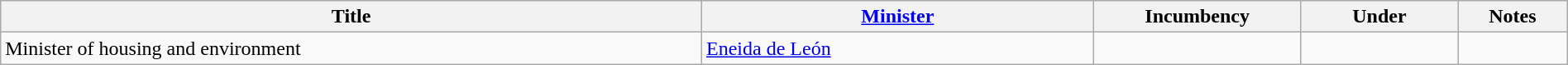<table class="wikitable" style="width:100%;">
<tr>
<th>Title</th>
<th style="width:25%;"><a href='#'>Minister</a></th>
<th style="width:160px;">Incumbency</th>
<th style="width:10%;">Under</th>
<th style="width:7%;">Notes</th>
</tr>
<tr>
<td>Minister of housing and environment</td>
<td><a href='#'>Eneida de León</a></td>
<td></td>
<td></td>
<td></td>
</tr>
</table>
